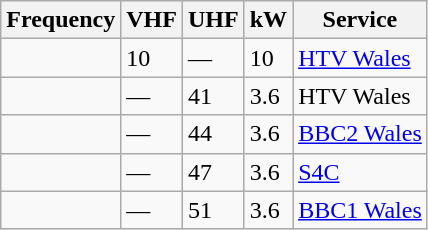<table class="wikitable sortable">
<tr>
<th>Frequency</th>
<th>VHF</th>
<th>UHF</th>
<th>kW</th>
<th>Service</th>
</tr>
<tr>
<td></td>
<td>10</td>
<td>—</td>
<td>10</td>
<td><a href='#'>HTV Wales</a></td>
</tr>
<tr>
<td></td>
<td>—</td>
<td>41</td>
<td>3.6</td>
<td>HTV Wales</td>
</tr>
<tr>
<td></td>
<td>—</td>
<td>44</td>
<td>3.6</td>
<td><a href='#'>BBC2 Wales</a></td>
</tr>
<tr>
<td></td>
<td>—</td>
<td>47</td>
<td>3.6</td>
<td><a href='#'>S4C</a></td>
</tr>
<tr>
<td></td>
<td>—</td>
<td>51</td>
<td>3.6</td>
<td><a href='#'>BBC1 Wales</a></td>
</tr>
</table>
